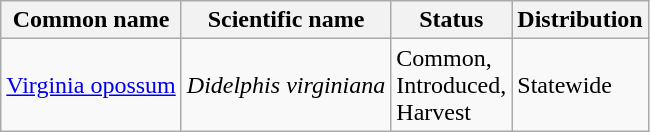<table class="wikitable" | valign = "top">
<tr>
<th>Common name</th>
<th>Scientific name</th>
<th>Status</th>
<th>Distribution</th>
</tr>
<tr>
<td><a href='#'>Virginia opossum</a></td>
<td><em>Didelphis virginiana</em></td>
<td>Common,<br>Introduced,<br>Harvest</td>
<td>Statewide</td>
</tr>
</table>
